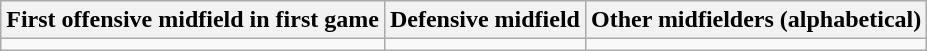<table class="wikitable">
<tr ;>
<th>First offensive midfield in first game</th>
<th>Defensive midfield</th>
<th>Other midfielders (alphabetical)</th>
</tr>
<tr>
<td></td>
<td></td>
<td></td>
</tr>
</table>
